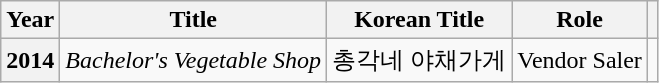<table class="wikitable sortable plainrowheaders">
<tr>
<th scope="col">Year</th>
<th scope="col">Title</th>
<th scope="col">Korean Title</th>
<th scope="col">Role</th>
<th scope="col" class="unsortable"></th>
</tr>
<tr>
<th scope="row">2014</th>
<td><em>Bachelor's Vegetable Shop</em></td>
<td>총각네 야채가게</td>
<td>Vendor Saler</td>
<td></td>
</tr>
</table>
